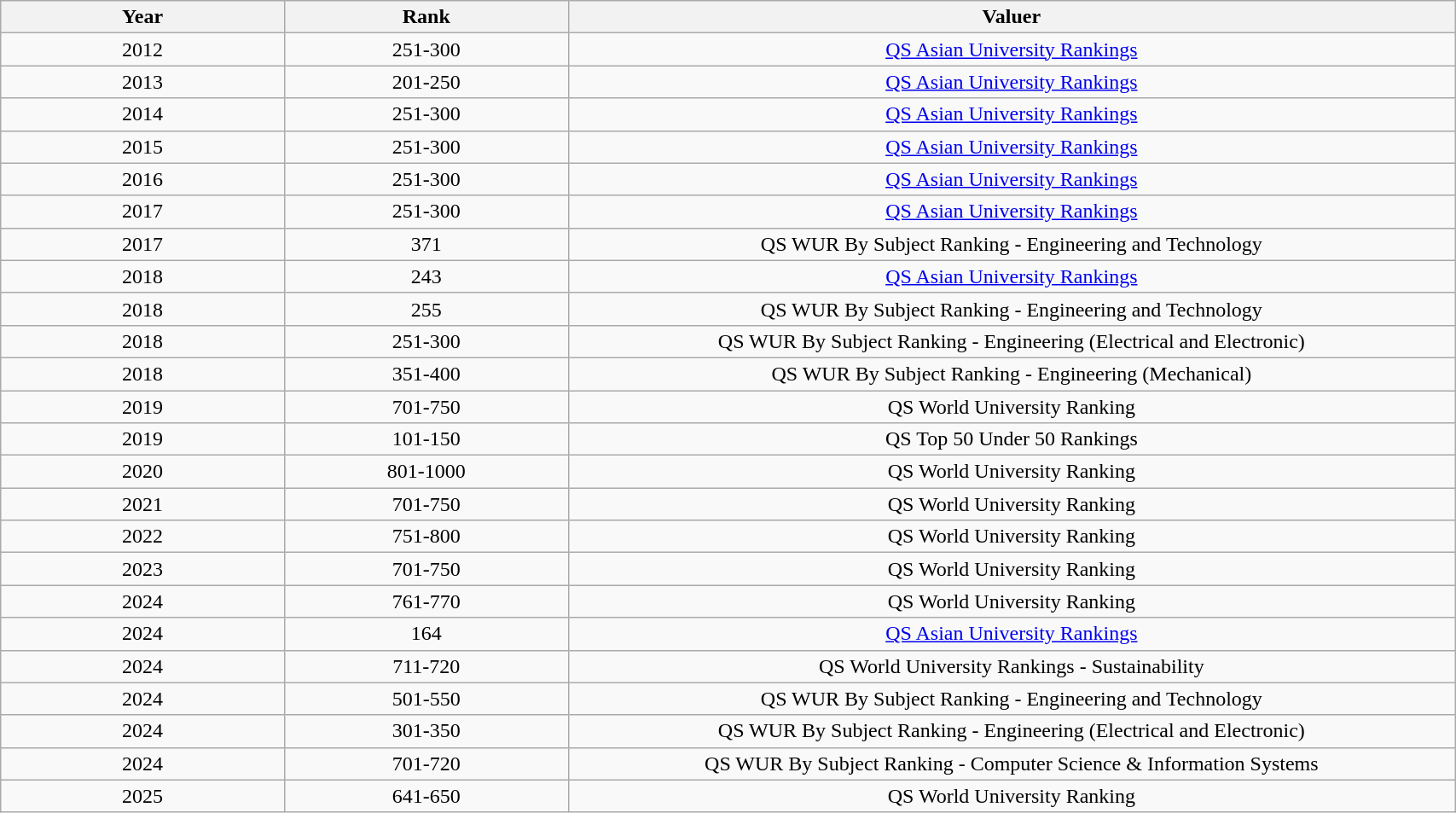<table width=90% class="wikitable">
<tr>
<th width=8%>Year</th>
<th width=8%>Rank</th>
<th width=25%>Valuer</th>
</tr>
<tr>
<td align="center">2012</td>
<td align="center">251-300</td>
<td align="center"><a href='#'>QS Asian University Rankings</a></td>
</tr>
<tr>
<td align="center">2013</td>
<td align="center">201-250</td>
<td align="center"><a href='#'>QS Asian University Rankings</a></td>
</tr>
<tr>
<td align="center">2014</td>
<td align="center">251-300</td>
<td align="center"><a href='#'>QS Asian University Rankings</a></td>
</tr>
<tr>
<td align="center">2015</td>
<td align="center">251-300</td>
<td align="center"><a href='#'>QS Asian University Rankings</a></td>
</tr>
<tr>
<td align="center">2016</td>
<td align="center">251-300</td>
<td align="center"><a href='#'>QS Asian University Rankings</a></td>
</tr>
<tr>
<td align="center">2017</td>
<td align="center">251-300</td>
<td align="center"><a href='#'>QS Asian University Rankings</a></td>
</tr>
<tr>
<td align="center">2017</td>
<td align="center">371</td>
<td align="center">QS WUR By Subject Ranking - Engineering and Technology</td>
</tr>
<tr>
<td align="center">2018</td>
<td align="center">243</td>
<td align="center"><a href='#'>QS Asian University Rankings</a></td>
</tr>
<tr>
<td align="center">2018</td>
<td align="center">255</td>
<td align="center">QS WUR By Subject Ranking - Engineering and Technology</td>
</tr>
<tr>
<td align="center">2018</td>
<td align="center">251-300</td>
<td align="center">QS WUR By Subject Ranking - Engineering (Electrical and Electronic)</td>
</tr>
<tr>
<td align="center">2018</td>
<td align="center">351-400</td>
<td align="center">QS WUR By Subject Ranking - Engineering (Mechanical)</td>
</tr>
<tr>
<td align="center">2019</td>
<td align="center">701-750</td>
<td align="center">QS World University Ranking</td>
</tr>
<tr>
<td align="center">2019</td>
<td align="center">101-150</td>
<td align="center">QS Top 50 Under 50 Rankings</td>
</tr>
<tr>
<td align="center">2020</td>
<td align="center">801-1000</td>
<td align="center">QS World University Ranking</td>
</tr>
<tr>
<td align="center">2021</td>
<td align="center">701-750</td>
<td align="center">QS World University Ranking</td>
</tr>
<tr>
<td align="center">2022</td>
<td align="center">751-800</td>
<td align="center">QS World University Ranking</td>
</tr>
<tr>
<td align="center">2023</td>
<td align="center">701-750</td>
<td align="center">QS World University Ranking</td>
</tr>
<tr>
<td align="center">2024</td>
<td align="center">761-770</td>
<td align="center">QS World University Ranking</td>
</tr>
<tr>
<td align="center">2024</td>
<td align="center">164</td>
<td align="center"><a href='#'>QS Asian University Rankings</a></td>
</tr>
<tr>
<td align="center">2024</td>
<td align="center">711-720</td>
<td align="center">QS World University Rankings - Sustainability</td>
</tr>
<tr>
<td align="center">2024</td>
<td align="center">501-550</td>
<td align="center">QS WUR By Subject Ranking - Engineering and Technology</td>
</tr>
<tr>
<td align="center">2024</td>
<td align="center">301-350</td>
<td align="center">QS WUR By Subject Ranking - Engineering (Electrical and Electronic)</td>
</tr>
<tr>
<td align="center">2024</td>
<td align="center">701-720</td>
<td align="center">QS WUR By Subject Ranking - Computer Science & Information Systems</td>
</tr>
<tr>
<td align="center">2025</td>
<td align="center">641-650</td>
<td align="center">QS World University Ranking</td>
</tr>
</table>
